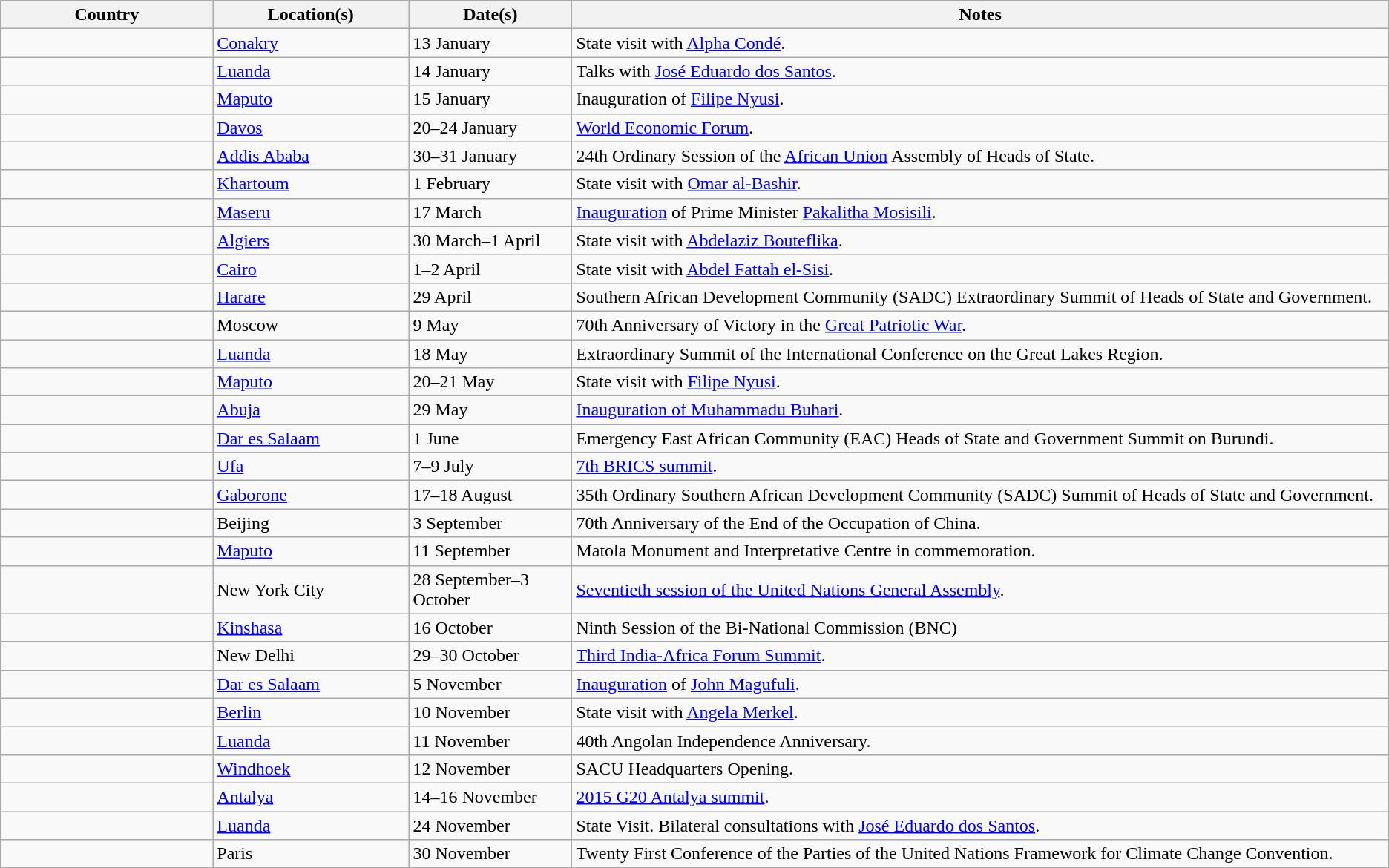<table class="wikitable sortable">
<tr>
<th style="width: 13%;">Country</th>
<th style="width: 12%;">Location(s)</th>
<th style="width: 10%; ">Date(s)</th>
<th style="width: 50%;">Notes</th>
</tr>
<tr>
<td></td>
<td><a href='#'>Conakry</a></td>
<td>13 January</td>
<td>State visit with <a href='#'>Alpha Condé</a>.</td>
</tr>
<tr>
<td></td>
<td><a href='#'>Luanda</a></td>
<td>14 January</td>
<td>Talks with <a href='#'>José Eduardo dos Santos</a>.</td>
</tr>
<tr>
<td></td>
<td><a href='#'>Maputo</a></td>
<td>15 January</td>
<td>Inauguration of <a href='#'>Filipe Nyusi</a>.</td>
</tr>
<tr>
<td></td>
<td><a href='#'>Davos</a></td>
<td>20–24 January</td>
<td><a href='#'>World Economic Forum</a>.</td>
</tr>
<tr>
<td></td>
<td><a href='#'>Addis Ababa</a></td>
<td>30–31 January</td>
<td>24th Ordinary Session of the <a href='#'>African Union</a> Assembly of Heads of State.</td>
</tr>
<tr>
<td></td>
<td><a href='#'>Khartoum</a></td>
<td>1 February</td>
<td>State visit with <a href='#'>Omar al-Bashir</a>.</td>
</tr>
<tr>
<td></td>
<td><a href='#'>Maseru</a></td>
<td>17 March</td>
<td><a href='#'>Inauguration</a> of Prime Minister <a href='#'>Pakalitha Mosisili</a>.</td>
</tr>
<tr>
<td></td>
<td><a href='#'>Algiers</a></td>
<td>30 March–1 April</td>
<td>State visit with <a href='#'>Abdelaziz Bouteflika</a>.</td>
</tr>
<tr>
<td></td>
<td><a href='#'>Cairo</a></td>
<td>1–2 April</td>
<td>State visit with <a href='#'>Abdel Fattah el-Sisi</a>.</td>
</tr>
<tr>
<td></td>
<td><a href='#'>Harare</a></td>
<td>29 April</td>
<td>Southern African Development Community (SADC) Extraordinary Summit of Heads of State and Government.</td>
</tr>
<tr>
<td></td>
<td>Moscow</td>
<td>9 May</td>
<td>70th Anniversary of Victory in the <a href='#'>Great Patriotic War</a>.</td>
</tr>
<tr>
<td></td>
<td><a href='#'>Luanda</a></td>
<td>18 May</td>
<td>Extraordinary Summit of the International Conference on the Great Lakes Region.</td>
</tr>
<tr>
<td></td>
<td><a href='#'>Maputo</a></td>
<td>20–21 May</td>
<td>State visit with <a href='#'>Filipe Nyusi</a>.</td>
</tr>
<tr>
<td></td>
<td><a href='#'>Abuja</a></td>
<td>29 May</td>
<td><a href='#'>Inauguration of Muhammadu Buhari</a>.</td>
</tr>
<tr>
<td></td>
<td><a href='#'>Dar es Salaam</a></td>
<td>1 June</td>
<td>Emergency East African Community (EAC) Heads of State and Government Summit on Burundi.</td>
</tr>
<tr>
<td></td>
<td><a href='#'>Ufa</a></td>
<td>7–9 July</td>
<td><a href='#'>7th BRICS summit</a>.</td>
</tr>
<tr>
<td></td>
<td><a href='#'>Gaborone</a></td>
<td>17–18 August</td>
<td>35th Ordinary Southern African Development Community (SADC) Summit of Heads of State and Government.</td>
</tr>
<tr>
<td></td>
<td>Beijing</td>
<td>3 September</td>
<td>70th Anniversary of the End of the Occupation of China.</td>
</tr>
<tr>
<td></td>
<td><a href='#'>Maputo</a></td>
<td>11 September</td>
<td>Matola Monument and Interpretative Centre in commemoration.</td>
</tr>
<tr>
<td></td>
<td>New York City</td>
<td>28 September–3 October</td>
<td><a href='#'>Seventieth session of the United Nations General Assembly</a>.</td>
</tr>
<tr>
<td></td>
<td><a href='#'>Kinshasa</a></td>
<td>16 October</td>
<td>Ninth Session of the Bi-National Commission (BNC)</td>
</tr>
<tr>
<td></td>
<td>New Delhi</td>
<td>29–30 October</td>
<td><a href='#'>Third India-Africa Forum Summit</a>.</td>
</tr>
<tr>
<td></td>
<td><a href='#'>Dar es Salaam</a></td>
<td>5 November</td>
<td><a href='#'>Inauguration</a> of <a href='#'>John Magufuli</a>.</td>
</tr>
<tr>
<td></td>
<td><a href='#'>Berlin</a></td>
<td>10 November</td>
<td>State visit with <a href='#'>Angela Merkel</a>.</td>
</tr>
<tr>
<td></td>
<td><a href='#'>Luanda</a></td>
<td>11 November</td>
<td>40th Angolan Independence Anniversary.</td>
</tr>
<tr>
<td></td>
<td><a href='#'>Windhoek</a></td>
<td>12 November</td>
<td>SACU Headquarters Opening.</td>
</tr>
<tr>
<td></td>
<td><a href='#'>Antalya</a></td>
<td>14–16 November</td>
<td><a href='#'>2015 G20 Antalya summit</a>.</td>
</tr>
<tr>
<td></td>
<td><a href='#'>Luanda</a></td>
<td>24 November</td>
<td>State Visit. Bilateral consultations with <a href='#'>José Eduardo dos Santos</a>.</td>
</tr>
<tr>
<td></td>
<td>Paris</td>
<td>30 November</td>
<td>Twenty First Conference of the Parties of the United Nations Framework for Climate Change Convention.</td>
</tr>
</table>
